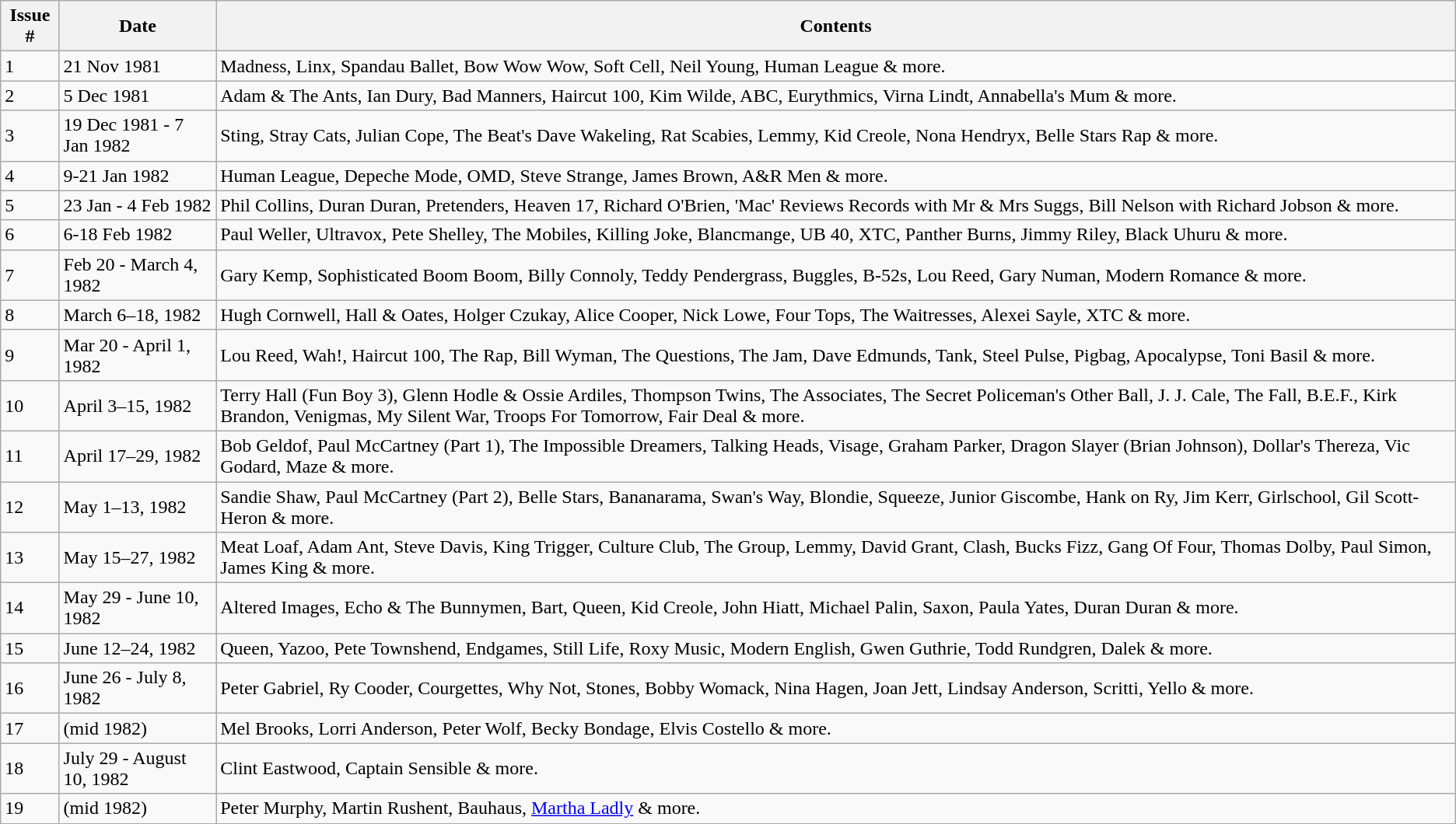<table class="wikitable">
<tr>
<th>Issue #</th>
<th>Date</th>
<th>Contents</th>
</tr>
<tr>
<td>1</td>
<td>21 Nov 1981</td>
<td>Madness, Linx, Spandau Ballet, Bow Wow Wow, Soft Cell, Neil Young, Human League & more.</td>
</tr>
<tr>
<td>2</td>
<td>5 Dec 1981</td>
<td>Adam & The Ants, Ian Dury, Bad Manners, Haircut 100, Kim Wilde, ABC, Eurythmics, Virna Lindt, Annabella's Mum & more.</td>
</tr>
<tr>
<td>3</td>
<td>19 Dec 1981 - 7 Jan 1982</td>
<td>Sting, Stray Cats, Julian Cope, The Beat's Dave Wakeling, Rat Scabies, Lemmy, Kid Creole, Nona Hendryx, Belle Stars Rap & more.</td>
</tr>
<tr>
<td>4</td>
<td>9-21 Jan 1982</td>
<td>Human League, Depeche Mode, OMD, Steve Strange, James Brown, A&R Men & more.</td>
</tr>
<tr>
<td>5</td>
<td>23 Jan - 4 Feb 1982</td>
<td>Phil Collins, Duran Duran, Pretenders, Heaven 17, Richard O'Brien, 'Mac' Reviews Records with Mr & Mrs Suggs, Bill Nelson with Richard Jobson & more.</td>
</tr>
<tr>
<td>6</td>
<td>6-18 Feb 1982</td>
<td>Paul Weller, Ultravox, Pete Shelley, The Mobiles, Killing Joke, Blancmange, UB 40, XTC, Panther Burns, Jimmy Riley, Black Uhuru & more.</td>
</tr>
<tr>
<td>7</td>
<td>Feb 20 - March 4, 1982</td>
<td>Gary Kemp, Sophisticated Boom Boom, Billy Connoly, Teddy Pendergrass, Buggles, B-52s, Lou Reed, Gary Numan, Modern Romance & more.</td>
</tr>
<tr>
<td>8</td>
<td>March 6–18, 1982</td>
<td>Hugh Cornwell, Hall & Oates, Holger Czukay, Alice Cooper, Nick Lowe, Four Tops, The Waitresses, Alexei Sayle, XTC & more.</td>
</tr>
<tr>
<td>9</td>
<td>Mar 20 - April 1, 1982</td>
<td>Lou Reed, Wah!, Haircut 100, The Rap, Bill Wyman, The Questions, The Jam, Dave Edmunds, Tank, Steel Pulse, Pigbag, Apocalypse, Toni Basil & more.</td>
</tr>
<tr>
<td>10</td>
<td>April 3–15, 1982</td>
<td>Terry Hall (Fun Boy 3), Glenn Hodle & Ossie Ardiles, Thompson Twins, The Associates, The Secret Policeman's Other Ball, J. J. Cale, The Fall, B.E.F., Kirk Brandon, Venigmas, My Silent War, Troops For Tomorrow, Fair Deal & more.</td>
</tr>
<tr>
<td>11</td>
<td>April 17–29, 1982</td>
<td>Bob Geldof, Paul McCartney (Part 1), The Impossible Dreamers, Talking Heads, Visage, Graham Parker, Dragon Slayer (Brian Johnson), Dollar's Thereza, Vic Godard, Maze & more.</td>
</tr>
<tr>
<td>12</td>
<td>May 1–13, 1982</td>
<td>Sandie Shaw, Paul McCartney (Part 2), Belle Stars, Bananarama, Swan's Way, Blondie, Squeeze, Junior Giscombe, Hank on Ry, Jim Kerr, Girlschool, Gil Scott-Heron & more.</td>
</tr>
<tr>
<td>13</td>
<td>May 15–27, 1982</td>
<td>Meat Loaf, Adam Ant, Steve Davis, King Trigger, Culture Club, The Group, Lemmy, David Grant, Clash, Bucks Fizz, Gang Of Four, Thomas Dolby, Paul Simon, James King & more.</td>
</tr>
<tr>
<td>14</td>
<td>May 29 - June 10, 1982</td>
<td>Altered Images, Echo & The Bunnymen, Bart, Queen, Kid Creole, John Hiatt, Michael Palin, Saxon, Paula Yates, Duran Duran & more.</td>
</tr>
<tr>
<td>15</td>
<td>June 12–24, 1982</td>
<td>Queen, Yazoo, Pete Townshend, Endgames, Still Life, Roxy Music, Modern English, Gwen Guthrie, Todd Rundgren, Dalek & more.</td>
</tr>
<tr>
<td>16</td>
<td>June 26 - July 8, 1982</td>
<td>Peter Gabriel, Ry Cooder, Courgettes, Why Not, Stones, Bobby Womack, Nina Hagen, Joan Jett, Lindsay Anderson, Scritti, Yello & more.</td>
</tr>
<tr>
<td>17</td>
<td>(mid 1982)</td>
<td>Mel Brooks, Lorri Anderson, Peter Wolf, Becky Bondage, Elvis Costello & more.</td>
</tr>
<tr>
<td>18</td>
<td>July 29 - August 10, 1982</td>
<td>Clint Eastwood, Captain Sensible & more.</td>
</tr>
<tr>
<td>19</td>
<td>(mid 1982)</td>
<td>Peter Murphy, Martin Rushent, Bauhaus, <a href='#'>Martha Ladly</a> & more.</td>
</tr>
</table>
